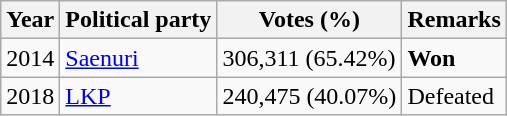<table class="wikitable">
<tr>
<th>Year</th>
<th>Political party</th>
<th>Votes (%)</th>
<th>Remarks</th>
</tr>
<tr>
<td>2014</td>
<td><a href='#'>Saenuri</a></td>
<td>306,311 (65.42%)</td>
<td><strong>Won</strong></td>
</tr>
<tr>
<td>2018</td>
<td><a href='#'>LKP</a></td>
<td>240,475 (40.07%)</td>
<td>Defeated</td>
</tr>
</table>
